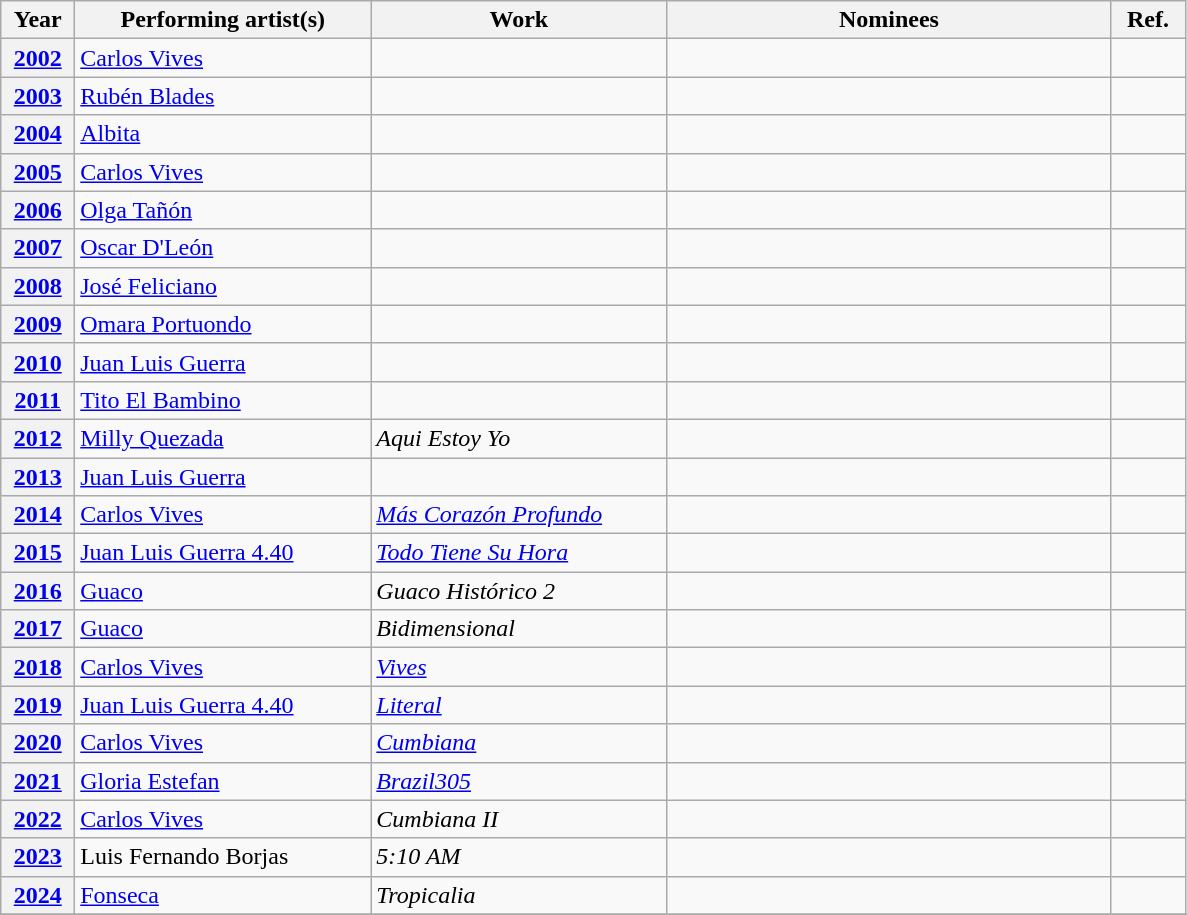<table class="wikitable plainrowheaders sortable">
<tr>
<th scope="col" width="5%">Year</th>
<th scope="col" width="20%">Performing artist(s)</th>
<th scope="col" width="20%">Work</th>
<th scope="col" class="unsortable" width="30%">Nominees</th>
<th scope="col" class="unsortable" width="5%">Ref.</th>
</tr>
<tr>
<th style="text-align:center;" scope="row"><a href='#'><strong>2002</strong></a></th>
<td scope="row"> <a href='#'>Carlos Vives</a></td>
<td scope="row"></td>
<td scope="row"></td>
<td style="text-align:center;" scope="row"></td>
</tr>
<tr>
<th style="text-align:center;" scope="row"><a href='#'><strong>2003</strong></a></th>
<td scope="row"> <a href='#'>Rubén Blades</a></td>
<td scope="row"></td>
<td scope="row"></td>
<td style="text-align:center;" scope="row"></td>
</tr>
<tr>
<th style="text-align:center;" scope="row"><a href='#'><strong>2004</strong></a></th>
<td scope="row"> <a href='#'>Albita</a></td>
<td scope="row"></td>
<td scope="row"></td>
<td style="text-align:center;" scope="row"></td>
</tr>
<tr>
<th style="text-align:center;" scope="row"><a href='#'><strong>2005</strong></a></th>
<td scope="row"> <a href='#'>Carlos Vives</a></td>
<td scope="row"></td>
<td scope="row"></td>
<td style="text-align:center;" scope="row"></td>
</tr>
<tr>
<th style="text-align:center;" scope="row"><a href='#'><strong>2006</strong></a></th>
<td scope="row"> <a href='#'>Olga Tañón</a></td>
<td scope="row"></td>
<td scope="row"></td>
<td style="text-align:center;" scope="row"></td>
</tr>
<tr>
<th style="text-align:center;" scope="row"><a href='#'><strong>2007</strong></a></th>
<td scope="row"> <a href='#'>Oscar D'León</a></td>
<td scope="row"></td>
<td scope="row"></td>
<td style="text-align:center;" scope="row"></td>
</tr>
<tr>
<th style="text-align:center;" scope="row"><a href='#'><strong>2008</strong></a></th>
<td scope="row"> <a href='#'>José Feliciano</a></td>
<td scope="row"></td>
<td scope="row"></td>
<td style="text-align:center;" scope="row"></td>
</tr>
<tr>
<th style="text-align:center;" scope="row"><a href='#'><strong>2009</strong></a></th>
<td scope="row"> <a href='#'>Omara Portuondo</a></td>
<td scope="row"></td>
<td scope="row"></td>
<td style="text-align:center;" scope="row"></td>
</tr>
<tr>
<th style="text-align:center;" scope="row"><a href='#'><strong>2010</strong></a></th>
<td scope="row"> <a href='#'>Juan Luis Guerra</a></td>
<td scope="row"></td>
<td scope="row"></td>
<td style="text-align:center;" scope="row"></td>
</tr>
<tr>
<th style="text-align:center;" scope="row"><a href='#'><strong>2011</strong></a></th>
<td scope="row"> <a href='#'>Tito El Bambino</a></td>
<td scope="row"></td>
<td scope="row"></td>
<td style="text-align:center;" scope="row"></td>
</tr>
<tr>
<th style="text-align:center;" scope="row"><a href='#'><strong>2012</strong></a></th>
<td scope="row"> <a href='#'>Milly Quezada</a></td>
<td scope="row"><em>Aqui Estoy Yo</em></td>
<td scope="row"></td>
<td style="text-align:center;" scope="row"></td>
</tr>
<tr>
<th style="text-align:center;" scope="row"><a href='#'><strong>2013</strong></a></th>
<td scope="row"> <a href='#'>Juan Luis Guerra</a></td>
<td scope="row"></td>
<td scope="row"></td>
<td style="text-align:center;" scope="row"></td>
</tr>
<tr>
<th style="text-align:center;" scope="row"><a href='#'><strong>2014</strong></a></th>
<td scope="row"> <a href='#'>Carlos Vives</a></td>
<td scope="row"><em><a href='#'>Más Corazón Profundo</a></em></td>
<td scope="row"></td>
<td style="text-align:center;" scope="row"></td>
</tr>
<tr>
<th style="text-align:center;" scope="row"><a href='#'><strong>2015</strong></a></th>
<td scope="row"> <a href='#'>Juan Luis Guerra 4.40</a></td>
<td scope="row"><em><a href='#'>Todo Tiene Su Hora</a></em></td>
<td scope="row"></td>
<td></td>
</tr>
<tr>
<th style="text-align:center;" scope="row"><a href='#'><strong>2016</strong></a></th>
<td scope="row"> <a href='#'>Guaco</a></td>
<td scope="row"><em>Guaco Histórico 2</em></td>
<td scope="row"></td>
<td></td>
</tr>
<tr>
<th style="text-align:center;" scope="row"><a href='#'><strong>2017</strong></a></th>
<td scope="row"> <a href='#'>Guaco</a></td>
<td scope="row"><em>Bidimensional</em></td>
<td scope="row"></td>
<td></td>
</tr>
<tr>
<th style="text-align:center;" scope="row"><a href='#'><strong>2018</strong></a></th>
<td scope="row"> <a href='#'>Carlos Vives</a></td>
<td scope="row"><em><a href='#'>Vives</a></em></td>
<td scope="row"></td>
<td></td>
</tr>
<tr>
<th style="text-align:center;" scope="row"><a href='#'><strong>2019</strong></a></th>
<td scope="row"> <a href='#'>Juan Luis Guerra 4.40</a></td>
<td scope="row"><em><a href='#'>Literal</a></em></td>
<td scope="row"></td>
<td></td>
</tr>
<tr>
<th style="text-align:center;" scope="row"><a href='#'><strong>2020</strong></a></th>
<td scope="row"> <a href='#'>Carlos Vives</a></td>
<td scope="row"><em><a href='#'>Cumbiana</a></em></td>
<td scope="row"></td>
<td></td>
</tr>
<tr>
<th style="text-align:center;" scope="row"><a href='#'><strong>2021</strong></a></th>
<td scope="row"> <a href='#'>Gloria Estefan</a></td>
<td scope="row"><em><a href='#'>Brazil305</a></em></td>
<td scope="row"></td>
<td></td>
</tr>
<tr>
<th style="text-align:center;" scope="row"><a href='#'><strong>2022</strong></a></th>
<td> <a href='#'>Carlos Vives</a></td>
<td><em>Cumbiana II</em></td>
<td></td>
<td></td>
</tr>
<tr>
<th style="text-align:center;" scope="row"><a href='#'><strong>2023</strong></a></th>
<td> Luis Fernando Borjas</td>
<td><em>5:10 AM</em></td>
<td></td>
<td style="text-align:center;"></td>
</tr>
<tr>
<th style="text-align:center;" scope="row"><a href='#'><strong>2024</strong></a></th>
<td> <a href='#'>Fonseca</a></td>
<td><em>Tropicalia</em></td>
<td></td>
<td align="center"></td>
</tr>
<tr>
</tr>
</table>
